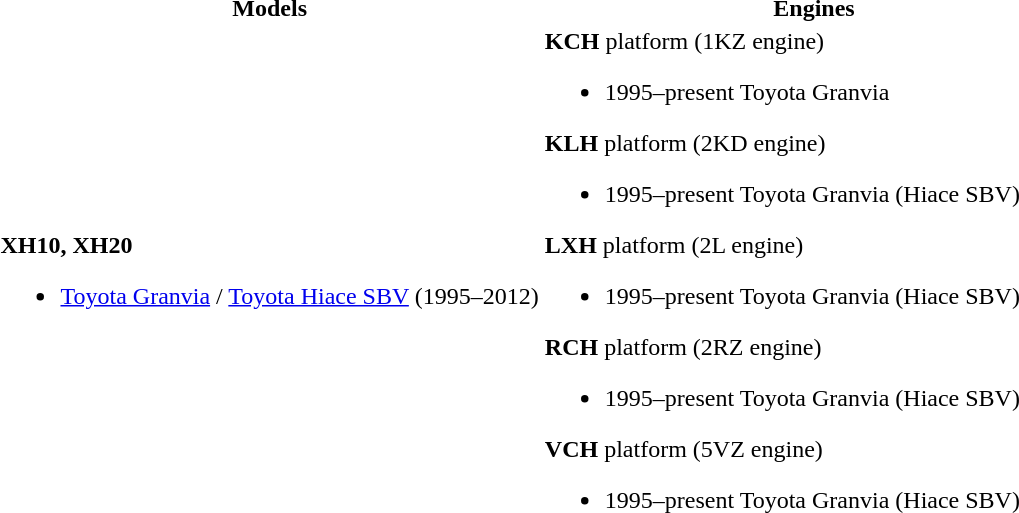<table>
<tr>
<th style="width:50%">Models</th>
<th>Engines</th>
</tr>
<tr>
<td style="width:50%"><strong>XH10, XH20</strong><br><ul><li><a href='#'>Toyota Granvia</a> / <a href='#'>Toyota Hiace SBV</a> (1995–2012)</li></ul></td>
<td style="width:50%"><strong>KCH</strong> platform (1KZ engine)<br><ul><li>1995–present Toyota Granvia</li></ul><strong>KLH</strong> platform (2KD engine)<ul><li>1995–present Toyota Granvia (Hiace SBV)</li></ul><strong>LXH</strong> platform (2L engine)<ul><li>1995–present Toyota Granvia (Hiace SBV)</li></ul><strong>RCH</strong> platform (2RZ engine)<ul><li>1995–present Toyota Granvia (Hiace SBV)</li></ul><strong>VCH</strong> platform (5VZ engine)<ul><li>1995–present Toyota Granvia (Hiace SBV)</li></ul></td>
</tr>
</table>
